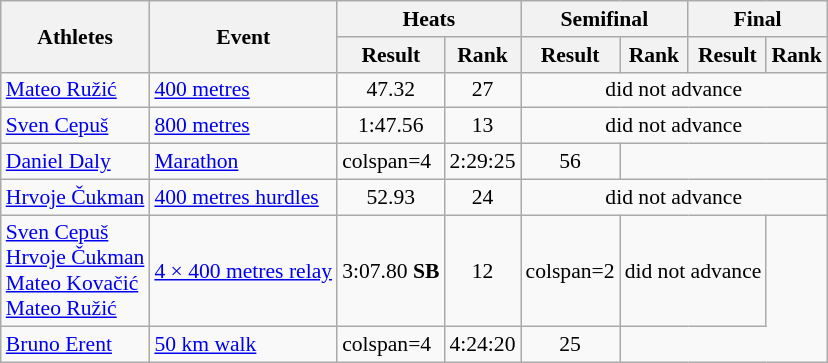<table class="wikitable" border="1" style="font-size:90%">
<tr>
<th rowspan="2">Athletes</th>
<th rowspan="2">Event</th>
<th colspan="2">Heats</th>
<th colspan="2">Semifinal</th>
<th colspan="2">Final</th>
</tr>
<tr>
<th>Result</th>
<th>Rank</th>
<th>Result</th>
<th>Rank</th>
<th>Result</th>
<th>Rank</th>
</tr>
<tr>
<td><a href='#'>Mateo Ružić</a></td>
<td><a href='#'>400 metres</a></td>
<td align=center>47.32</td>
<td align=center>27</td>
<td align=center colspan=4>did not advance</td>
</tr>
<tr>
<td><a href='#'>Sven Cepuš</a></td>
<td><a href='#'>800 metres</a></td>
<td align=center>1:47.56</td>
<td align=center>13</td>
<td align=center colspan=4>did not advance</td>
</tr>
<tr>
<td><a href='#'>Daniel Daly</a></td>
<td><a href='#'>Marathon</a></td>
<td>colspan=4</td>
<td align=center>2:29:25</td>
<td align=center>56</td>
</tr>
<tr>
<td><a href='#'>Hrvoje Čukman</a></td>
<td><a href='#'>400 metres hurdles</a></td>
<td align=center>52.93</td>
<td align=center>24</td>
<td align=center colspan=4>did not advance</td>
</tr>
<tr>
<td><a href='#'>Sven Cepuš</a><br><a href='#'>Hrvoje Čukman</a><br><a href='#'>Mateo Kovačić</a><br><a href='#'>Mateo Ružić</a></td>
<td><a href='#'>4 × 400 metres relay</a></td>
<td align=center>3:07.80 <strong>SB</strong></td>
<td align=center>12</td>
<td>colspan=2</td>
<td align=center colspan=2>did not advance</td>
</tr>
<tr>
<td><a href='#'>Bruno Erent</a></td>
<td><a href='#'>50 km walk</a></td>
<td>colspan=4</td>
<td align=center>4:24:20</td>
<td align=center>25</td>
</tr>
</table>
